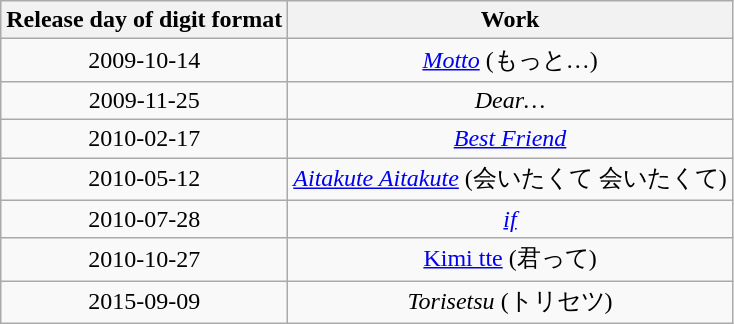<table class="wikitable">
<tr>
<th>Release day of digit format</th>
<th>Work</th>
</tr>
<tr align="center">
<td>2009-10-14</td>
<td><em><a href='#'>Motto</a></em> (もっと…)</td>
</tr>
<tr align="center">
<td>2009-11-25</td>
<td><em>Dear…</em></td>
</tr>
<tr align="center">
<td>2010-02-17</td>
<td><em><a href='#'>Best Friend</a></em></td>
</tr>
<tr align="center">
<td>2010-05-12</td>
<td><em><a href='#'>Aitakute Aitakute</a></em> (会いたくて 会いたくて)</td>
</tr>
<tr align="center">
<td>2010-07-28</td>
<td><em><a href='#'>if</a></em></td>
</tr>
<tr align="center">
<td>2010-10-27</td>
<td><a href='#'>Kimi tte</a> (君って)</td>
</tr>
<tr align="center">
<td>2015-09-09</td>
<td><em>Torisetsu</em>  (トリセツ)</td>
</tr>
</table>
